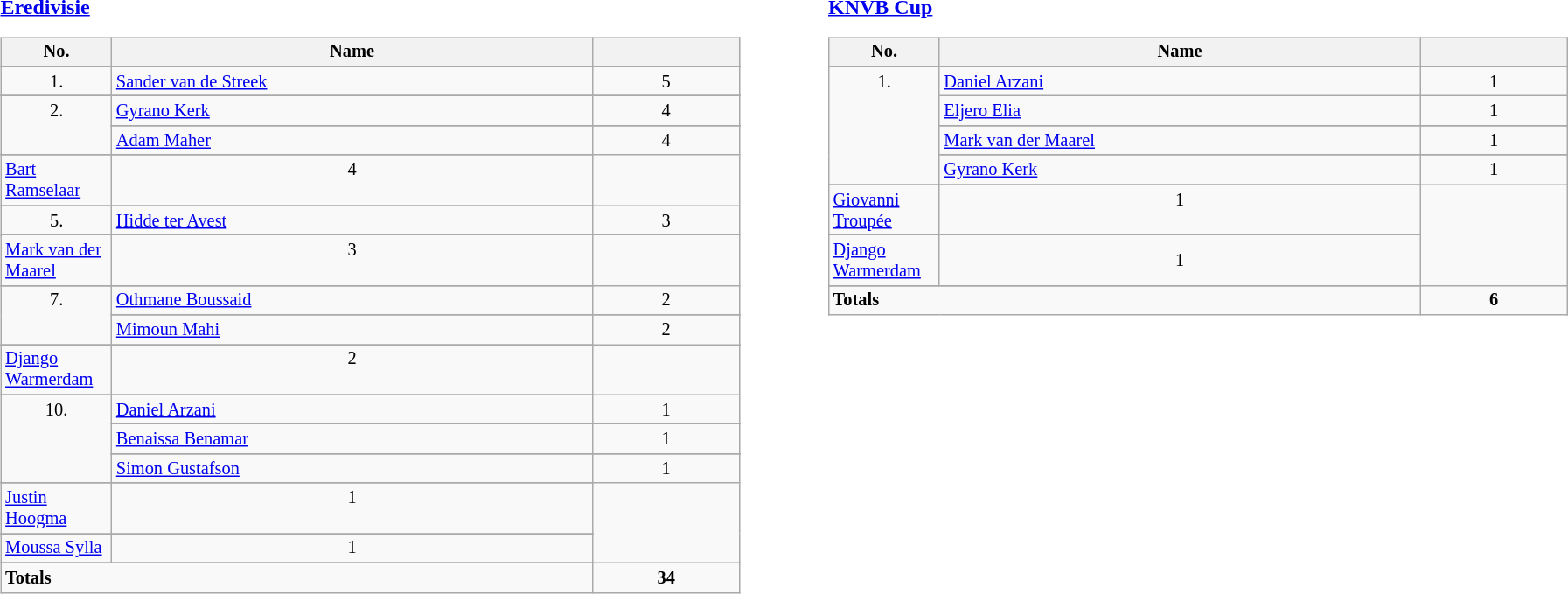<table style="width: 100%;">
<tr>
<td style="width: 33%; text-align: left; vertical-align: top;"><br><strong> <a href='#'>Eredivisie</a></strong><table class="wikitable" style="width: 90%; font-size: 85%;">
<tr style="vertical-align: top;">
<th style="width: 15%; text-align: center;">No.</th>
<th style="width: 65%; text-align: center;">Name</th>
<th style="width: 20%; text-align: center;"></th>
</tr>
<tr style="vertical-align: top;">
</tr>
<tr>
</tr>
<tr style="vertical-align: top;">
<td rowspan="1" style="text-align: center;">1.</td>
<td><strong></strong> <a href='#'>Sander van de Streek</a></td>
<td style="text-align: center;">5</td>
</tr>
<tr>
</tr>
<tr style="vertical-align: top;">
<td rowspan="3" style="text-align: center;">2.</td>
<td><strong></strong> <a href='#'>Gyrano Kerk</a></td>
<td style="text-align: center;">4</td>
</tr>
<tr>
</tr>
<tr style="vertical-align: top;">
<td><strong></strong> <a href='#'>Adam Maher</a></td>
<td style="text-align: center;">4</td>
</tr>
<tr>
</tr>
<tr style="vertical-align: top;">
<td><strong></strong> <a href='#'>Bart Ramselaar</a></td>
<td style="text-align: center;">4</td>
</tr>
<tr>
</tr>
<tr style="vertical-align: top;">
<td rowspan="2" style="text-align: center;">5.</td>
<td> <a href='#'>Hidde ter Avest</a></td>
<td style="text-align: center;">3</td>
</tr>
<tr>
</tr>
<tr style="vertical-align: top;">
<td><strong></strong> <a href='#'>Mark van der Maarel</a></td>
<td style="text-align: center;">3</td>
</tr>
<tr>
</tr>
<tr style="vertical-align: top;">
<td rowspan="3" style="text-align: center;">7.</td>
<td> <a href='#'>Othmane Boussaid</a></td>
<td style="text-align: center;">2</td>
</tr>
<tr>
</tr>
<tr style="vertical-align: top;">
<td><strong></strong> <a href='#'>Mimoun Mahi</a></td>
<td style="text-align: center;">2</td>
</tr>
<tr>
</tr>
<tr style="vertical-align: top;">
<td><strong></strong> <a href='#'>Django Warmerdam</a></td>
<td style="text-align: center;">2</td>
</tr>
<tr>
</tr>
<tr style="vertical-align: top;">
<td rowspan="5" style="text-align: center;">10.</td>
<td> <a href='#'>Daniel Arzani</a></td>
<td style="text-align: center;">1</td>
</tr>
<tr>
</tr>
<tr style="vertical-align: top;">
<td><strong></strong> <a href='#'>Benaissa Benamar</a></td>
<td style="text-align: center;">1</td>
</tr>
<tr>
</tr>
<tr style="vertical-align: top;">
<td><strong></strong> <a href='#'>Simon Gustafson</a></td>
<td style="text-align: center;">1</td>
</tr>
<tr>
</tr>
<tr style="vertical-align: top;">
<td> <a href='#'>Justin Hoogma</a></td>
<td style="text-align: center;">1</td>
</tr>
<tr>
</tr>
<tr style="vertical-align: top;">
<td><strong></strong> <a href='#'>Moussa Sylla</a></td>
<td style="text-align: center;">1</td>
</tr>
<tr>
</tr>
<tr style="vertical-align: top;">
<td colspan="2"><strong>Totals</strong></td>
<td style="text-align: center;"><strong>34</strong></td>
</tr>
</table>
</td>
<td style="width: 33%; text-align: left; vertical-align: top;"><br><strong> <a href='#'>KNVB Cup</a></strong><table class="wikitable" style="width: 90%; font-size: 85%;">
<tr style="vertical-align: top;">
<th style="width: 15%; text-align: center;">No.</th>
<th style="width: 65%; text-align: center;">Name</th>
<th style="width: 20%; text-align: center;"></th>
</tr>
<tr style="vertical-align: top;">
</tr>
<tr>
</tr>
<tr style="vertical-align: top;">
<td rowspan="6" style="text-align: center;">1.</td>
<td> <a href='#'>Daniel Arzani</a></td>
<td style="text-align: center;">1</td>
</tr>
<tr>
<td><strong></strong> <a href='#'>Eljero Elia</a></td>
<td style="text-align: center;">1</td>
</tr>
<tr>
</tr>
<tr style="vertical-align: top;">
<td><strong></strong> <a href='#'>Mark van der Maarel</a></td>
<td style="text-align: center;">1</td>
</tr>
<tr>
</tr>
<tr style="vertical-align: top;">
<td><strong></strong> <a href='#'>Gyrano Kerk</a></td>
<td style="text-align: center;">1</td>
</tr>
<tr>
</tr>
<tr style="vertical-align: top;">
<td><strong></strong> <a href='#'>Giovanni Troupée</a></td>
<td style="text-align: center;">1</td>
</tr>
<tr>
<td><strong></strong> <a href='#'>Django Warmerdam</a></td>
<td style="text-align: center;">1</td>
</tr>
<tr>
</tr>
<tr style="vertical-align: top;">
<td colspan="2"><strong>Totals</strong></td>
<td style="text-align: center;"><strong>6</strong></td>
</tr>
</table>
</td>
</tr>
</table>
